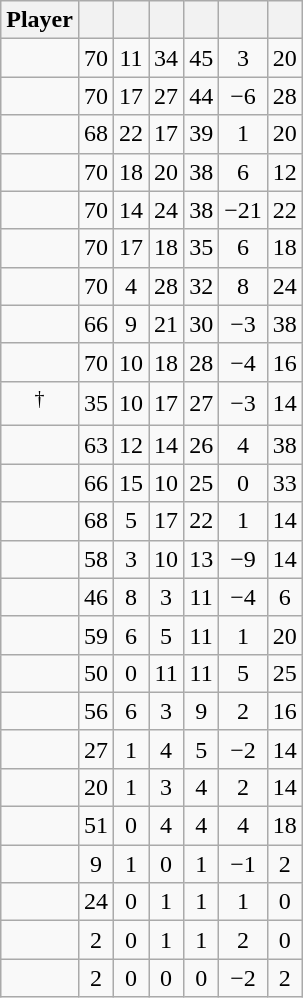<table class="wikitable sortable" style="text-align:center;">
<tr>
<th>Player</th>
<th></th>
<th></th>
<th></th>
<th></th>
<th data-sort-type="number"></th>
<th></th>
</tr>
<tr>
<td></td>
<td>70</td>
<td>11</td>
<td>34</td>
<td>45</td>
<td>3</td>
<td>20</td>
</tr>
<tr>
<td></td>
<td>70</td>
<td>17</td>
<td>27</td>
<td>44</td>
<td>−6</td>
<td>28</td>
</tr>
<tr>
<td></td>
<td>68</td>
<td>22</td>
<td>17</td>
<td>39</td>
<td>1</td>
<td>20</td>
</tr>
<tr>
<td></td>
<td>70</td>
<td>18</td>
<td>20</td>
<td>38</td>
<td>6</td>
<td>12</td>
</tr>
<tr>
<td></td>
<td>70</td>
<td>14</td>
<td>24</td>
<td>38</td>
<td>−21</td>
<td>22</td>
</tr>
<tr>
<td></td>
<td>70</td>
<td>17</td>
<td>18</td>
<td>35</td>
<td>6</td>
<td>18</td>
</tr>
<tr>
<td></td>
<td>70</td>
<td>4</td>
<td>28</td>
<td>32</td>
<td>8</td>
<td>24</td>
</tr>
<tr>
<td></td>
<td>66</td>
<td>9</td>
<td>21</td>
<td>30</td>
<td>−3</td>
<td>38</td>
</tr>
<tr>
<td></td>
<td>70</td>
<td>10</td>
<td>18</td>
<td>28</td>
<td>−4</td>
<td>16</td>
</tr>
<tr>
<td><sup>†</sup></td>
<td>35</td>
<td>10</td>
<td>17</td>
<td>27</td>
<td>−3</td>
<td>14</td>
</tr>
<tr>
<td></td>
<td>63</td>
<td>12</td>
<td>14</td>
<td>26</td>
<td>4</td>
<td>38</td>
</tr>
<tr>
<td></td>
<td>66</td>
<td>15</td>
<td>10</td>
<td>25</td>
<td>0</td>
<td>33</td>
</tr>
<tr>
<td></td>
<td>68</td>
<td>5</td>
<td>17</td>
<td>22</td>
<td>1</td>
<td>14</td>
</tr>
<tr>
<td></td>
<td>58</td>
<td>3</td>
<td>10</td>
<td>13</td>
<td>−9</td>
<td>14</td>
</tr>
<tr>
<td></td>
<td>46</td>
<td>8</td>
<td>3</td>
<td>11</td>
<td>−4</td>
<td>6</td>
</tr>
<tr>
<td></td>
<td>59</td>
<td>6</td>
<td>5</td>
<td>11</td>
<td>1</td>
<td>20</td>
</tr>
<tr>
<td></td>
<td>50</td>
<td>0</td>
<td>11</td>
<td>11</td>
<td>5</td>
<td>25</td>
</tr>
<tr>
<td></td>
<td>56</td>
<td>6</td>
<td>3</td>
<td>9</td>
<td>2</td>
<td>16</td>
</tr>
<tr>
<td></td>
<td>27</td>
<td>1</td>
<td>4</td>
<td>5</td>
<td>−2</td>
<td>14</td>
</tr>
<tr>
<td></td>
<td>20</td>
<td>1</td>
<td>3</td>
<td>4</td>
<td>2</td>
<td>14</td>
</tr>
<tr>
<td></td>
<td>51</td>
<td>0</td>
<td>4</td>
<td>4</td>
<td>4</td>
<td>18</td>
</tr>
<tr>
<td></td>
<td>9</td>
<td>1</td>
<td>0</td>
<td>1</td>
<td>−1</td>
<td>2</td>
</tr>
<tr>
<td></td>
<td>24</td>
<td>0</td>
<td>1</td>
<td>1</td>
<td>1</td>
<td>0</td>
</tr>
<tr>
<td></td>
<td>2</td>
<td>0</td>
<td>1</td>
<td>1</td>
<td>2</td>
<td>0</td>
</tr>
<tr>
<td></td>
<td>2</td>
<td>0</td>
<td>0</td>
<td>0</td>
<td>−2</td>
<td>2</td>
</tr>
</table>
